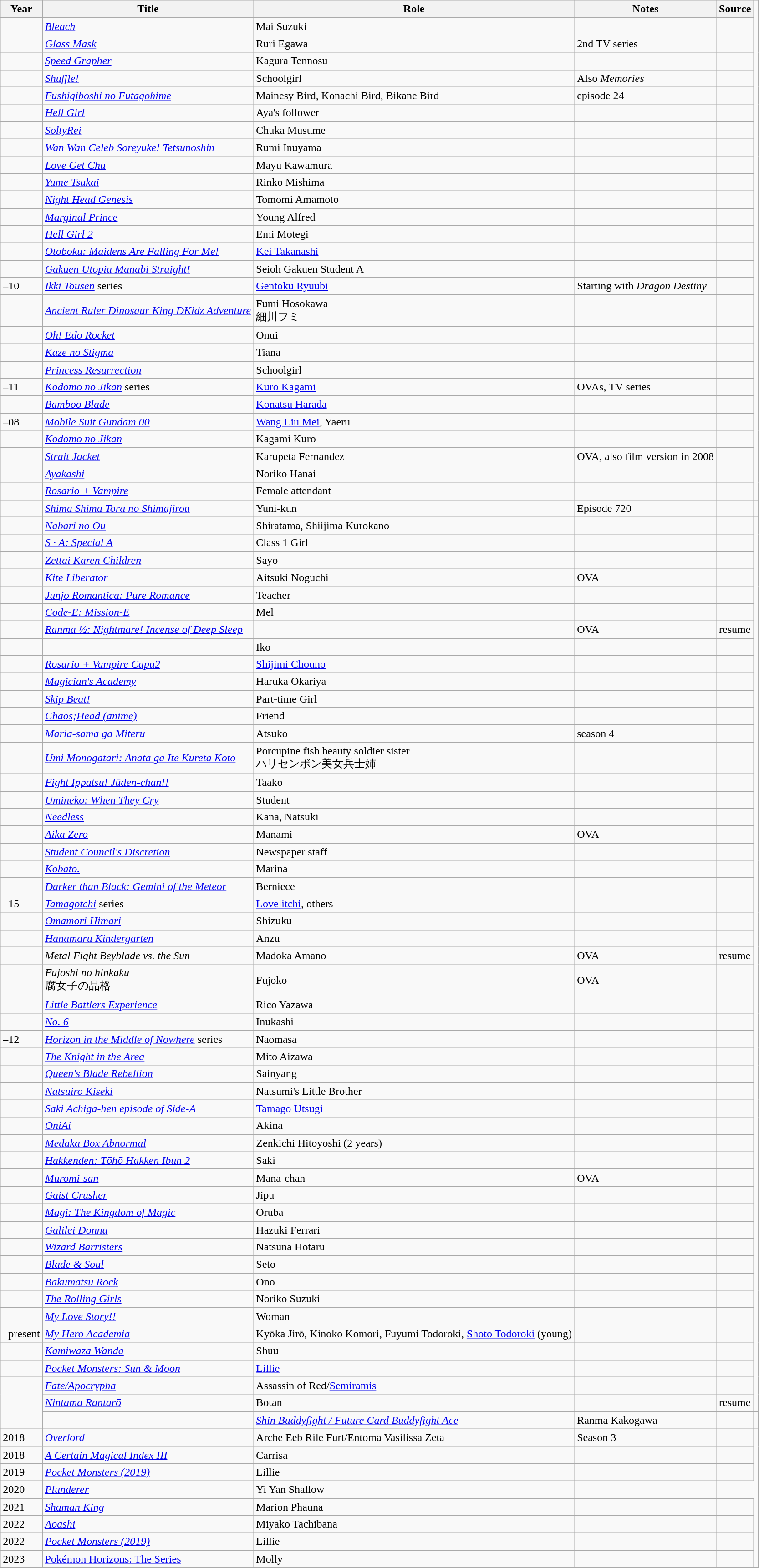<table class="wikitable sortable plainrowheaders">
<tr>
<th>Year</th>
<th>Title</th>
<th>Role</th>
<th class="unsortable">Notes</th>
<th class="unsortable">Source</th>
</tr>
<tr>
</tr>
<tr>
<td></td>
<td><em><a href='#'>Bleach</a></em></td>
<td>Mai Suzuki</td>
<td></td>
<td></td>
</tr>
<tr>
<td></td>
<td><em><a href='#'>Glass Mask</a></em></td>
<td>Ruri Egawa</td>
<td>2nd TV series</td>
<td></td>
</tr>
<tr>
<td></td>
<td><em><a href='#'>Speed Grapher</a></em></td>
<td>Kagura Tennosu</td>
<td></td>
<td></td>
</tr>
<tr>
<td></td>
<td><em><a href='#'>Shuffle!</a></em></td>
<td>Schoolgirl</td>
<td>Also <em>Memories</em></td>
<td></td>
</tr>
<tr>
<td></td>
<td><em><a href='#'>Fushigiboshi no Futagohime</a></em></td>
<td>Mainesy Bird, Konachi Bird, Bikane Bird</td>
<td>episode 24</td>
<td></td>
</tr>
<tr>
<td></td>
<td><em><a href='#'>Hell Girl</a></em></td>
<td>Aya's follower</td>
<td></td>
<td></td>
</tr>
<tr>
<td></td>
<td><em><a href='#'>SoltyRei</a></em></td>
<td>Chuka Musume</td>
<td></td>
<td></td>
</tr>
<tr>
<td></td>
<td><em><a href='#'>Wan Wan Celeb Soreyuke! Tetsunoshin</a></em></td>
<td>Rumi Inuyama</td>
<td></td>
<td></td>
</tr>
<tr>
<td></td>
<td><em><a href='#'>Love Get Chu</a></em></td>
<td>Mayu Kawamura</td>
<td></td>
<td></td>
</tr>
<tr>
<td></td>
<td><em><a href='#'>Yume Tsukai</a></em></td>
<td>Rinko Mishima</td>
<td></td>
<td></td>
</tr>
<tr>
<td></td>
<td><em><a href='#'>Night Head Genesis</a></em></td>
<td>Tomomi Amamoto</td>
<td></td>
<td></td>
</tr>
<tr>
<td></td>
<td><em><a href='#'>Marginal Prince</a></em></td>
<td>Young Alfred</td>
<td></td>
<td></td>
</tr>
<tr>
<td></td>
<td><em><a href='#'>Hell Girl 2</a></em></td>
<td>Emi Motegi</td>
<td></td>
<td></td>
</tr>
<tr>
<td></td>
<td><em><a href='#'>Otoboku: Maidens Are Falling For Me!</a></em></td>
<td><a href='#'>Kei Takanashi</a></td>
<td></td>
<td></td>
</tr>
<tr>
<td></td>
<td><em><a href='#'>Gakuen Utopia Manabi Straight!</a></em></td>
<td>Seioh Gakuen Student A</td>
<td></td>
<td></td>
</tr>
<tr>
<td>–10</td>
<td><em><a href='#'>Ikki Tousen</a></em> series</td>
<td><a href='#'>Gentoku Ryuubi</a></td>
<td>Starting with <em>Dragon Destiny</em></td>
<td></td>
</tr>
<tr>
<td></td>
<td><em><a href='#'>Ancient Ruler Dinosaur King DKidz Adventure</a></em></td>
<td>Fumi Hosokawa<br>細川フミ</td>
<td></td>
<td></td>
</tr>
<tr>
<td></td>
<td><em><a href='#'>Oh! Edo Rocket</a></em></td>
<td>Onui</td>
<td></td>
<td></td>
</tr>
<tr>
<td></td>
<td><em><a href='#'>Kaze no Stigma</a></em></td>
<td>Tiana</td>
<td></td>
<td></td>
</tr>
<tr>
<td></td>
<td><em><a href='#'>Princess Resurrection</a></em></td>
<td>Schoolgirl</td>
<td></td>
<td></td>
</tr>
<tr>
<td>–11</td>
<td><em><a href='#'>Kodomo no Jikan</a></em> series</td>
<td><a href='#'>Kuro Kagami</a></td>
<td>OVAs, TV series</td>
<td></td>
</tr>
<tr>
<td></td>
<td><em><a href='#'>Bamboo Blade</a></em></td>
<td><a href='#'>Konatsu Harada</a></td>
<td></td>
<td></td>
</tr>
<tr>
<td>–08</td>
<td><em><a href='#'>Mobile Suit Gundam 00</a></em></td>
<td><a href='#'>Wang Liu Mei</a>, Yaeru</td>
<td></td>
<td></td>
</tr>
<tr>
<td></td>
<td><em><a href='#'>Kodomo no Jikan</a></em></td>
<td>Kagami Kuro</td>
<td></td>
<td></td>
</tr>
<tr>
<td></td>
<td><em><a href='#'>Strait Jacket</a></em></td>
<td>Karupeta Fernandez</td>
<td>OVA, also film version in 2008</td>
<td></td>
</tr>
<tr>
<td></td>
<td><em><a href='#'>Ayakashi</a></em></td>
<td>Noriko Hanai</td>
<td></td>
<td></td>
</tr>
<tr>
<td></td>
<td><em><a href='#'>Rosario + Vampire</a></em></td>
<td>Female attendant</td>
<td></td>
<td></td>
</tr>
<tr>
<td></td>
<td><em><a href='#'>Shima Shima Tora no Shimajirou</a></em></td>
<td>Yuni-kun</td>
<td>Episode 720</td>
<td></td>
<td></td>
</tr>
<tr>
<td></td>
<td><em><a href='#'>Nabari no Ou</a></em></td>
<td>Shiratama, Shiijima Kurokano</td>
<td></td>
<td></td>
</tr>
<tr>
<td></td>
<td><em><a href='#'>S · A: Special A</a> </em></td>
<td>Class 1 Girl</td>
<td></td>
<td></td>
</tr>
<tr>
<td></td>
<td><em><a href='#'>Zettai Karen Children</a></em></td>
<td>Sayo</td>
<td></td>
<td></td>
</tr>
<tr>
<td></td>
<td><em><a href='#'>Kite Liberator</a></em></td>
<td>Aitsuki Noguchi</td>
<td>OVA</td>
<td></td>
</tr>
<tr>
<td></td>
<td><em><a href='#'>Junjo Romantica: Pure Romance</a></em></td>
<td>Teacher</td>
<td></td>
<td></td>
</tr>
<tr>
<td></td>
<td><em><a href='#'>Code-E: Mission-E</a></em></td>
<td>Mel</td>
<td></td>
<td></td>
</tr>
<tr>
<td></td>
<td><em><a href='#'>Ranma ½: Nightmare! Incense of Deep Sleep</a> </em></td>
<td></td>
<td>OVA</td>
<td>resume</td>
</tr>
<tr>
<td></td>
<td><em> </em></td>
<td>Iko</td>
<td></td>
<td></td>
</tr>
<tr>
<td></td>
<td><em><a href='#'>Rosario + Vampire Capu2</a></em></td>
<td><a href='#'>Shijimi Chouno</a></td>
<td></td>
<td></td>
</tr>
<tr>
<td></td>
<td><em><a href='#'>Magician's Academy</a></em></td>
<td>Haruka Okariya</td>
<td></td>
<td></td>
</tr>
<tr>
<td></td>
<td><em><a href='#'>Skip Beat!</a></em></td>
<td>Part-time Girl</td>
<td></td>
<td></td>
</tr>
<tr>
<td></td>
<td><em><a href='#'>Chaos;Head (anime)</a></em></td>
<td>Friend</td>
<td></td>
<td></td>
</tr>
<tr>
<td></td>
<td><em><a href='#'>Maria-sama ga Miteru</a></em></td>
<td>Atsuko</td>
<td>season 4</td>
<td></td>
</tr>
<tr>
<td></td>
<td><em><a href='#'>Umi Monogatari: Anata ga Ite Kureta Koto</a></em></td>
<td>Porcupine fish beauty soldier sister<br>ハリセンボン美女兵士姉</td>
<td></td>
<td></td>
</tr>
<tr>
<td></td>
<td><em><a href='#'>Fight Ippatsu! Jūden-chan!!</a></em></td>
<td>Taako</td>
<td></td>
<td></td>
</tr>
<tr>
<td></td>
<td><em><a href='#'>Umineko: When They Cry</a></em></td>
<td>Student</td>
<td></td>
<td></td>
</tr>
<tr>
<td></td>
<td><em><a href='#'>Needless</a></em></td>
<td>Kana, Natsuki</td>
<td></td>
<td></td>
</tr>
<tr>
<td></td>
<td><em><a href='#'>Aika Zero</a></em></td>
<td>Manami</td>
<td>OVA</td>
<td></td>
</tr>
<tr>
<td></td>
<td><em><a href='#'>Student Council's Discretion</a></em></td>
<td>Newspaper staff</td>
<td></td>
<td></td>
</tr>
<tr>
<td></td>
<td><em><a href='#'>Kobato.</a></em></td>
<td>Marina</td>
<td></td>
<td></td>
</tr>
<tr>
<td></td>
<td><em><a href='#'>Darker than Black: Gemini of the Meteor</a></em></td>
<td>Berniece</td>
<td></td>
<td></td>
</tr>
<tr>
<td>–15</td>
<td><em><a href='#'>Tamagotchi</a></em> series</td>
<td><a href='#'>Lovelitchi</a>, others</td>
<td></td>
<td></td>
</tr>
<tr>
<td></td>
<td><em><a href='#'>Omamori Himari</a></em></td>
<td>Shizuku</td>
<td></td>
<td></td>
</tr>
<tr>
<td></td>
<td><em><a href='#'>Hanamaru Kindergarten</a></em></td>
<td>Anzu</td>
<td></td>
<td></td>
</tr>
<tr>
<td></td>
<td><em>Metal Fight Beyblade vs. the Sun<br> </em></td>
<td>Madoka Amano</td>
<td>OVA</td>
<td>resume</td>
</tr>
<tr>
<td></td>
<td><em>Fujoshi no hinkaku</em><br>腐女子の品格</td>
<td>Fujoko</td>
<td>OVA</td>
<td></td>
</tr>
<tr>
<td></td>
<td><em><a href='#'>Little Battlers Experience</a></em></td>
<td>Rico Yazawa</td>
<td></td>
<td></td>
</tr>
<tr>
<td></td>
<td><em><a href='#'>No. 6</a></em></td>
<td>Inukashi</td>
<td></td>
<td></td>
</tr>
<tr>
<td>–12</td>
<td><em><a href='#'>Horizon in the Middle of Nowhere</a></em> series</td>
<td>Naomasa</td>
<td></td>
<td></td>
</tr>
<tr>
<td></td>
<td><em><a href='#'>The Knight in the Area</a></em></td>
<td>Mito Aizawa</td>
<td></td>
<td></td>
</tr>
<tr>
<td></td>
<td><em><a href='#'>Queen's Blade Rebellion</a></em></td>
<td>Sainyang</td>
<td></td>
<td></td>
</tr>
<tr>
<td></td>
<td><em><a href='#'>Natsuiro Kiseki</a></em></td>
<td>Natsumi's Little Brother</td>
<td></td>
<td></td>
</tr>
<tr>
<td></td>
<td><em><a href='#'>Saki Achiga-hen episode of Side-A</a></em></td>
<td><a href='#'>Tamago Utsugi</a></td>
<td></td>
<td></td>
</tr>
<tr>
<td></td>
<td><em><a href='#'>OniAi</a></em></td>
<td>Akina</td>
<td></td>
<td></td>
</tr>
<tr>
<td></td>
<td><em><a href='#'>Medaka Box Abnormal</a></em></td>
<td>Zenkichi Hitoyoshi (2 years)</td>
<td></td>
<td></td>
</tr>
<tr>
<td></td>
<td><em><a href='#'>Hakkenden: Tōhō Hakken Ibun 2</a></em></td>
<td>Saki</td>
<td></td>
<td></td>
</tr>
<tr>
<td></td>
<td><em><a href='#'>Muromi-san</a> </em></td>
<td>Mana-chan</td>
<td>OVA</td>
<td></td>
</tr>
<tr>
<td></td>
<td><em><a href='#'>Gaist Crusher</a></em></td>
<td>Jipu</td>
<td></td>
<td></td>
</tr>
<tr>
<td></td>
<td><em><a href='#'>Magi: The Kingdom of Magic</a></em></td>
<td>Oruba</td>
<td></td>
<td></td>
</tr>
<tr>
<td></td>
<td><em><a href='#'>Galilei Donna</a></em></td>
<td>Hazuki Ferrari</td>
<td></td>
<td></td>
</tr>
<tr>
<td></td>
<td><em><a href='#'>Wizard Barristers</a></em></td>
<td>Natsuna Hotaru</td>
<td></td>
<td></td>
</tr>
<tr>
<td></td>
<td><em><a href='#'>Blade & Soul</a></em></td>
<td>Seto</td>
<td></td>
<td></td>
</tr>
<tr>
<td></td>
<td><em><a href='#'>Bakumatsu Rock</a></em></td>
<td>Ono</td>
<td></td>
<td></td>
</tr>
<tr>
<td></td>
<td><em><a href='#'>The Rolling Girls</a></em></td>
<td>Noriko Suzuki</td>
<td></td>
<td></td>
</tr>
<tr>
<td></td>
<td><em><a href='#'>My Love Story!!</a></em></td>
<td>Woman</td>
<td></td>
<td></td>
</tr>
<tr>
<td>–present</td>
<td><em><a href='#'>My Hero Academia</a></em></td>
<td>Kyōka Jirō, Kinoko Komori, Fuyumi Todoroki, <a href='#'>Shoto Todoroki</a> (young)</td>
<td></td>
<td></td>
</tr>
<tr>
<td></td>
<td><em><a href='#'>Kamiwaza Wanda</a></em></td>
<td>Shuu</td>
<td></td>
<td></td>
</tr>
<tr>
<td></td>
<td><em><a href='#'>Pocket Monsters: Sun & Moon</a></em></td>
<td><a href='#'>Lillie</a></td>
<td></td>
<td></td>
</tr>
<tr>
<td rowspan=3></td>
<td><em><a href='#'>Fate/Apocrypha</a></em></td>
<td>Assassin of Red/<a href='#'>Semiramis</a></td>
<td></td>
<td></td>
</tr>
<tr>
<td><em><a href='#'>Nintama Rantarō</a></em></td>
<td>Botan</td>
<td></td>
<td>resume</td>
</tr>
<tr>
<td></td>
<td><em><a href='#'>Shin Buddyfight / Future Card Buddyfight Ace</a></em></td>
<td>Ranma Kakogawa</td>
<td></td>
<td></td>
</tr>
<tr>
<td>2018</td>
<td><em><a href='#'>Overlord</a></em></td>
<td>Arche Eeb Rile Furt/Entoma Vasilissa Zeta</td>
<td>Season 3</td>
<td></td>
</tr>
<tr>
<td>2018</td>
<td><em><a href='#'>A Certain Magical Index III</a></em></td>
<td>Carrisa</td>
<td></td>
<td></td>
</tr>
<tr>
<td>2019</td>
<td><em><a href='#'>Pocket Monsters (2019)</a></em></td>
<td>Lillie</td>
<td></td>
<td></td>
</tr>
<tr>
<td>2020</td>
<td><em><a href='#'>Plunderer</a></em></td>
<td>Yi Yan Shallow</td>
<td></td>
</tr>
<tr>
<td>2021</td>
<td><em><a href='#'>Shaman King</a></em></td>
<td>Marion Phauna</td>
<td></td>
<td></td>
</tr>
<tr>
<td>2022</td>
<td><em><a href='#'>Aoashi</a></em></td>
<td>Miyako Tachibana</td>
<td></td>
<td></td>
</tr>
<tr>
<td>2022</td>
<td><em><a href='#'>Pocket Monsters (2019)</a></td>
<td>Lillie</td>
<td></td>
<td></td>
</tr>
<tr>
<td>2023</td>
<td></em><a href='#'>Pokémon Horizons: The Series</a><em></td>
<td>Molly</td>
<td></td>
<td></td>
</tr>
<tr>
</tr>
</table>
